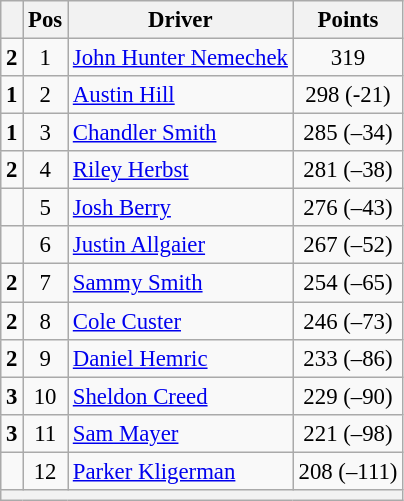<table class="wikitable" style="font-size: 95%;">
<tr>
<th></th>
<th>Pos</th>
<th>Driver</th>
<th>Points</th>
</tr>
<tr>
<td align="left"> <strong>2</strong></td>
<td style="text-align:center;">1</td>
<td><a href='#'>John Hunter Nemechek</a></td>
<td style="text-align:center;">319</td>
</tr>
<tr>
<td align="left"> <strong>1</strong></td>
<td style="text-align:center;">2</td>
<td><a href='#'>Austin Hill</a></td>
<td style="text-align:center;">298 (-21)</td>
</tr>
<tr>
<td align="left"> <strong>1</strong></td>
<td style="text-align:center;">3</td>
<td><a href='#'>Chandler Smith</a></td>
<td style="text-align:center;">285 (–34)</td>
</tr>
<tr>
<td align="left"> <strong>2</strong></td>
<td style="text-align:center;">4</td>
<td><a href='#'>Riley Herbst</a></td>
<td style="text-align:center;">281 (–38)</td>
</tr>
<tr>
<td align="left"></td>
<td style="text-align:center;">5</td>
<td><a href='#'>Josh Berry</a></td>
<td style="text-align:center;">276 (–43)</td>
</tr>
<tr>
<td align="left"></td>
<td style="text-align:center;">6</td>
<td><a href='#'>Justin Allgaier</a></td>
<td style="text-align:center;">267 (–52)</td>
</tr>
<tr>
<td align="left"> <strong>2</strong></td>
<td style="text-align:center;">7</td>
<td><a href='#'>Sammy Smith</a></td>
<td style="text-align:center;">254 (–65)</td>
</tr>
<tr>
<td align="left"> <strong>2</strong></td>
<td style="text-align:center;">8</td>
<td><a href='#'>Cole Custer</a></td>
<td style="text-align:center;">246 (–73)</td>
</tr>
<tr>
<td align="left"> <strong>2</strong></td>
<td style="text-align:center;">9</td>
<td><a href='#'>Daniel Hemric</a></td>
<td style="text-align:center;">233 (–86)</td>
</tr>
<tr>
<td align="left"> <strong>3</strong></td>
<td style="text-align:center;">10</td>
<td><a href='#'>Sheldon Creed</a></td>
<td style="text-align:center;">229 (–90)</td>
</tr>
<tr>
<td align="left"> <strong>3</strong></td>
<td style="text-align:center;">11</td>
<td><a href='#'>Sam Mayer</a></td>
<td style="text-align:center;">221 (–98)</td>
</tr>
<tr>
<td align="left"></td>
<td style="text-align:center;">12</td>
<td><a href='#'>Parker Kligerman</a></td>
<td style="text-align:center;">208 (–111)</td>
</tr>
<tr class="sortbottom">
<th colspan="9"></th>
</tr>
</table>
